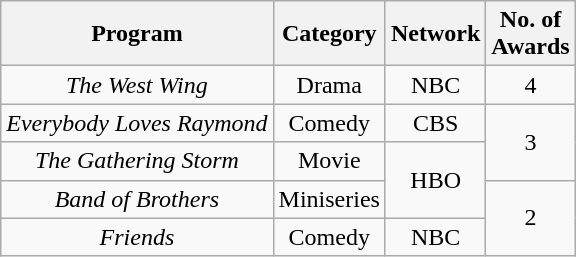<table class="wikitable">
<tr>
<th>Program</th>
<th>Category</th>
<th>Network</th>
<th>No. of<br>Awards</th>
</tr>
<tr style="text-align:center">
<td><em>The West Wing</em></td>
<td>Drama</td>
<td>NBC</td>
<td>4</td>
</tr>
<tr style="text-align:center">
<td><em>Everybody Loves Raymond</em></td>
<td>Comedy</td>
<td>CBS</td>
<td rowspan="2">3</td>
</tr>
<tr style="text-align:center">
<td><em>The Gathering Storm</em></td>
<td>Movie</td>
<td rowspan="2">HBO</td>
</tr>
<tr style="text-align:center">
<td><em>Band of Brothers</em></td>
<td>Miniseries</td>
<td rowspan="2">2</td>
</tr>
<tr style="text-align:center">
<td><em>Friends</em></td>
<td>Comedy</td>
<td>NBC</td>
</tr>
</table>
